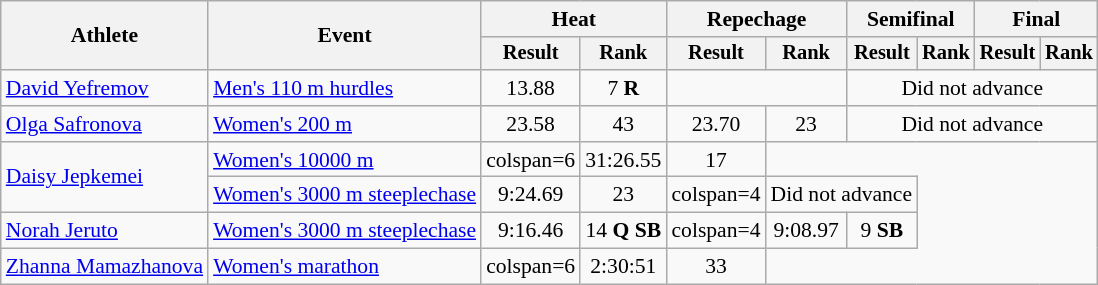<table class="wikitable" style="font-size:90%">
<tr>
<th rowspan="2">Athlete</th>
<th rowspan="2">Event</th>
<th colspan="2">Heat</th>
<th colspan="2">Repechage</th>
<th colspan="2">Semifinal</th>
<th colspan="2">Final</th>
</tr>
<tr style="font-size:95%">
<th>Result</th>
<th>Rank</th>
<th>Result</th>
<th>Rank</th>
<th>Result</th>
<th>Rank</th>
<th>Result</th>
<th>Rank</th>
</tr>
<tr align=center>
<td align=left><a href='#'>David Yefremov</a></td>
<td align=left><a href='#'>Men's 110 m hurdles</a></td>
<td>13.88</td>
<td>7 <strong>R</strong></td>
<td colspan="2"></td>
<td colspan="4" align="center">Did not advance</td>
</tr>
<tr align=center>
<td align=left><a href='#'>Olga Safronova</a></td>
<td align=left><a href='#'>Women's 200 m</a></td>
<td>23.58</td>
<td>43</td>
<td>23.70</td>
<td>23</td>
<td colspan="4" align="center">Did not advance</td>
</tr>
<tr align=center>
<td align=left rowspan=2><a href='#'>Daisy Jepkemei</a></td>
<td align=left><a href='#'>Women's 10000 m</a></td>
<td>colspan=6 </td>
<td>31:26.55</td>
<td>17</td>
</tr>
<tr align=center>
<td align=left><a href='#'>Women's 3000 m steeplechase</a></td>
<td>9:24.69</td>
<td>23</td>
<td>colspan=4 </td>
<td colspan="2" align="center">Did not advance</td>
</tr>
<tr align=center>
<td align=left><a href='#'>Norah Jeruto</a></td>
<td align=left><a href='#'>Women's 3000 m steeplechase</a></td>
<td>9:16.46</td>
<td>14 <strong>Q</strong> <strong>SB</strong></td>
<td>colspan=4 </td>
<td>9:08.97</td>
<td>9 <strong>SB</strong></td>
</tr>
<tr align=center>
<td align=left><a href='#'>Zhanna Mamazhanova</a></td>
<td align=left><a href='#'>Women's marathon</a></td>
<td>colspan=6 </td>
<td>2:30:51</td>
<td>33</td>
</tr>
</table>
